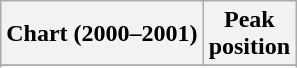<table class="wikitable sortable plainrowheaders" style="text-align:center">
<tr>
<th scope="col">Chart (2000–2001)</th>
<th scope="col">Peak<br> position</th>
</tr>
<tr>
</tr>
<tr>
</tr>
</table>
